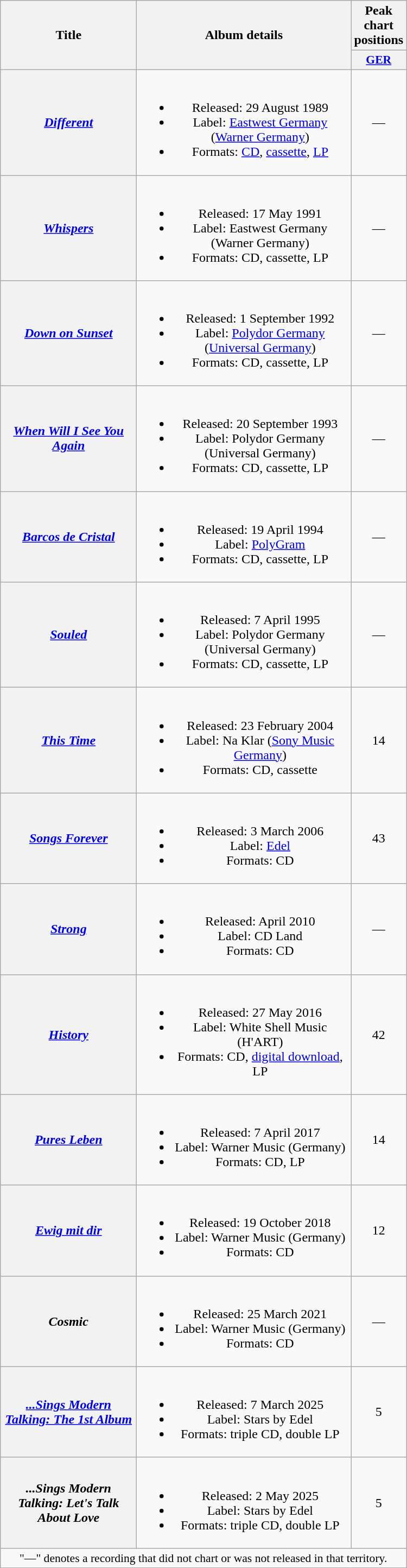<table class="wikitable plainrowheaders" style="text-align:center;">
<tr>
<th scope="col" rowspan="2" style="width:10em;">Title</th>
<th scope="col" rowspan="2" style="width:16em;">Album details</th>
<th scope="col" colspan="1">Peak chart positions</th>
</tr>
<tr>
<th scope="col" style="width:2.5em;font-size:90%;"><a href='#'>GER</a><br></th>
</tr>
<tr>
<th scope="row"><em><a href='#'>Different</a></em></th>
<td><br><ul><li>Released: 29 August 1989</li><li>Label: <a href='#'>Eastwest Germany</a> (<a href='#'>Warner Germany</a>)</li><li>Formats: <a href='#'>CD</a>, <a href='#'>cassette</a>, <a href='#'>LP</a></li></ul></td>
<td>—</td>
</tr>
<tr>
<th scope="row"><em><a href='#'>Whispers</a></em></th>
<td><br><ul><li>Released: 17 May 1991</li><li>Label: Eastwest Germany (Warner Germany)</li><li>Formats: CD, cassette, LP</li></ul></td>
<td>—</td>
</tr>
<tr>
<th scope="row"><em><a href='#'>Down on Sunset</a></em></th>
<td><br><ul><li>Released: 1 September 1992</li><li>Label: <a href='#'>Polydor Germany</a> (<a href='#'>Universal Germany</a>)</li><li>Formats: CD, cassette, LP</li></ul></td>
<td>—</td>
</tr>
<tr>
<th scope="row"><em><a href='#'>When Will I See You Again</a></em></th>
<td><br><ul><li>Released: 20 September 1993</li><li>Label: Polydor Germany (Universal Germany)</li><li>Formats: CD, cassette, LP</li></ul></td>
<td>—</td>
</tr>
<tr>
<th scope="row"><em><a href='#'>Barcos de Cristal</a></em></th>
<td><br><ul><li>Released: 19 April 1994</li><li>Label: <a href='#'>PolyGram</a></li><li>Formats: CD, cassette, LP</li></ul></td>
<td>—</td>
</tr>
<tr>
<th scope="row"><em><a href='#'>Souled</a></em></th>
<td><br><ul><li>Released: 7 April 1995</li><li>Label: Polydor Germany (Universal Germany)</li><li>Formats: CD, cassette, LP</li></ul></td>
<td>—</td>
</tr>
<tr>
<th scope="row"><em><a href='#'>This Time</a></em></th>
<td><br><ul><li>Released: 23 February 2004</li><li>Label: Na Klar (<a href='#'>Sony Music Germany</a>)</li><li>Formats: CD, cassette</li></ul></td>
<td>14</td>
</tr>
<tr>
<th scope="row"><em><a href='#'>Songs Forever</a></em></th>
<td><br><ul><li>Released: 3 March 2006</li><li>Label: <a href='#'>Edel</a></li><li>Formats: CD</li></ul></td>
<td>43</td>
</tr>
<tr>
<th scope="row"><em><a href='#'>Strong</a></em></th>
<td><br><ul><li>Released: April 2010</li><li>Label: CD Land</li><li>Formats: CD</li></ul></td>
<td>—</td>
</tr>
<tr>
<th scope="row"><em><a href='#'>History</a></em></th>
<td><br><ul><li>Released: 27 May 2016</li><li>Label: White Shell Music (H'ART)</li><li>Formats: CD, <a href='#'>digital download</a>, LP</li></ul></td>
<td>42</td>
</tr>
<tr>
<th scope="row"><em><a href='#'>Pures Leben</a></em></th>
<td><br><ul><li>Released: 7 April 2017</li><li>Label: Warner Music (Germany)</li><li>Formats: CD, LP</li></ul></td>
<td>14</td>
</tr>
<tr>
<th scope="row"><em><a href='#'>Ewig mit dir</a></em></th>
<td><br><ul><li>Released: 19 October 2018</li><li>Label: Warner Music (Germany)</li><li>Formats: CD</li></ul></td>
<td>12</td>
</tr>
<tr>
<th scope="row"><em>Cosmic</em></th>
<td><br><ul><li>Released: 25 March 2021</li><li>Label: Warner Music (Germany)</li><li>Formats: CD</li></ul></td>
<td>—</td>
</tr>
<tr>
<th scope="row"><em><a href='#'>...Sings Modern Talking: The 1st Album</a></em></th>
<td><br><ul><li>Released: 7 March 2025</li><li>Label: Stars by Edel</li><li>Formats: triple CD, double LP</li></ul></td>
<td>5</td>
</tr>
<tr>
<th scope="row"><em>...Sings Modern Talking: Let's Talk About Love</em></th>
<td><br><ul><li>Released: 2 May 2025</li><li>Label: Stars by Edel</li><li>Formats: triple CD, double LP</li></ul></td>
<td>5</td>
</tr>
<tr>
<td colspan="3" style="font-size:90%">"—" denotes a recording that did not chart or was not released in that territory.</td>
</tr>
</table>
